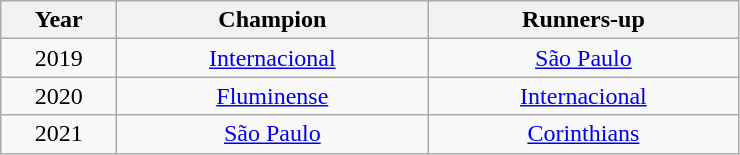<table class="wikitable">
<tr>
<th width=70>Year</th>
<th width=200>Champion</th>
<th width=200>Runners-up</th>
</tr>
<tr>
<td align=center>2019</td>
<td align=center><a href='#'>Internacional</a><br></td>
<td align=center><a href='#'>São Paulo</a><br></td>
</tr>
<tr>
<td align=center>2020</td>
<td align=center><a href='#'>Fluminense</a><br></td>
<td align=center><a href='#'>Internacional</a><br></td>
</tr>
<tr>
<td align=center>2021</td>
<td align=center><a href='#'>São Paulo</a><br></td>
<td align=center><a href='#'>Corinthians</a><br></td>
</tr>
</table>
